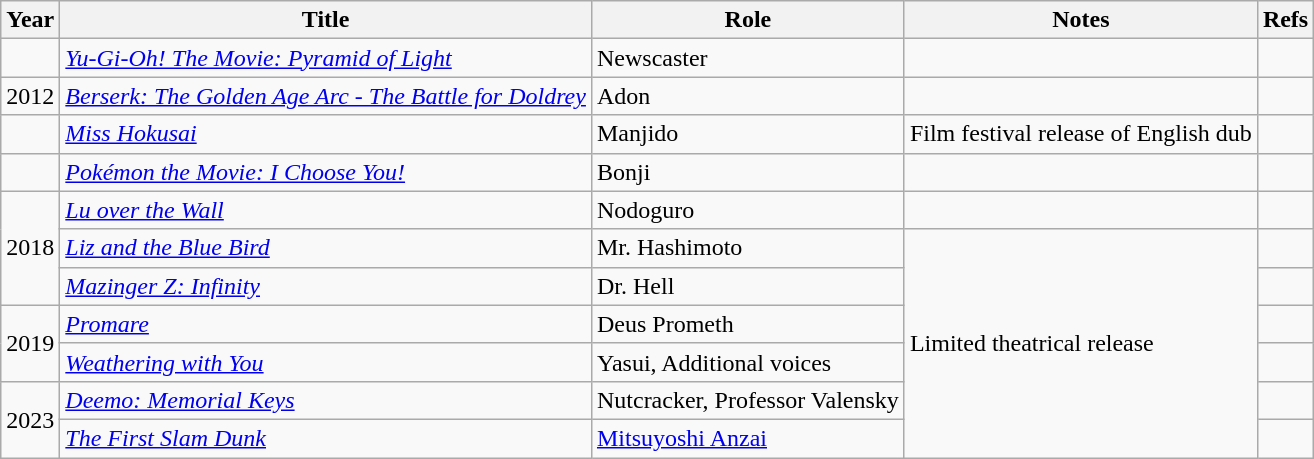<table class="wikitable sortable plainrowheaders">
<tr>
<th>Year</th>
<th>Title</th>
<th>Role</th>
<th class="unsortable">Notes</th>
<th class="unsortable">Refs</th>
</tr>
<tr>
<td></td>
<td><em><a href='#'>Yu-Gi-Oh! The Movie: Pyramid of Light</a></em></td>
<td>Newscaster</td>
<td></td>
<td></td>
</tr>
<tr>
<td>2012</td>
<td><em><a href='#'>Berserk: The Golden Age Arc - The Battle for Doldrey</a></em></td>
<td>Adon</td>
<td></td>
<td></td>
</tr>
<tr>
<td></td>
<td><em><a href='#'>Miss Hokusai</a></em></td>
<td>Manjido</td>
<td>Film festival release of English dub</td>
<td></td>
</tr>
<tr>
<td></td>
<td><em><a href='#'>Pokémon the Movie: I Choose You!</a></em></td>
<td>Bonji</td>
<td></td>
<td></td>
</tr>
<tr>
<td rowspan=3>2018</td>
<td><em><a href='#'>Lu over the Wall</a></em></td>
<td>Nodoguro</td>
<td></td>
<td></td>
</tr>
<tr>
<td><em><a href='#'>Liz and the Blue Bird</a></em></td>
<td>Mr. Hashimoto</td>
<td rowspan="6">Limited theatrical release</td>
<td></td>
</tr>
<tr>
<td><em><a href='#'>Mazinger Z: Infinity</a></em></td>
<td>Dr. Hell</td>
<td></td>
</tr>
<tr>
<td rowspan=2>2019</td>
<td><em><a href='#'>Promare</a></em></td>
<td>Deus Prometh</td>
<td></td>
</tr>
<tr>
<td><em><a href='#'>Weathering with You</a></em></td>
<td>Yasui, Additional voices</td>
<td></td>
</tr>
<tr>
<td rowspan=2>2023</td>
<td><em><a href='#'>Deemo: Memorial Keys</a></em></td>
<td>Nutcracker, Professor Valensky</td>
<td></td>
</tr>
<tr>
<td><em><a href='#'>The First Slam Dunk</a></em></td>
<td><a href='#'>Mitsuyoshi Anzai</a></td>
<td><br></td>
</tr>
</table>
